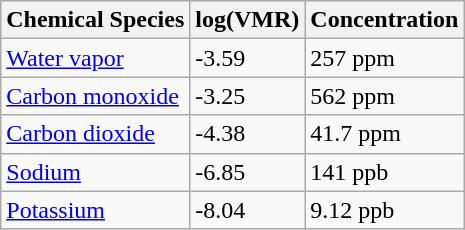<table class="wikitable">
<tr>
<th>Chemical Species</th>
<th>log(VMR)</th>
<th>Concentration</th>
</tr>
<tr>
<td><a href='#'>Water vapor</a></td>
<td>-3.59</td>
<td>257 ppm</td>
</tr>
<tr>
<td><a href='#'>Carbon monoxide</a></td>
<td>-3.25</td>
<td>562 ppm</td>
</tr>
<tr>
<td><a href='#'>Carbon dioxide</a></td>
<td>-4.38</td>
<td>41.7 ppm</td>
</tr>
<tr>
<td><a href='#'>Sodium</a></td>
<td>-6.85</td>
<td>141 ppb</td>
</tr>
<tr>
<td><a href='#'>Potassium</a></td>
<td>-8.04</td>
<td>9.12 ppb</td>
</tr>
</table>
